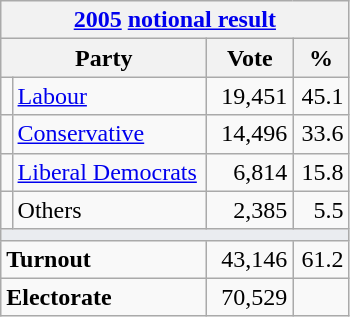<table class="wikitable">
<tr>
<th colspan="4"><a href='#'>2005</a> <a href='#'>notional result</a></th>
</tr>
<tr>
<th bgcolor="#DDDDFF" width="130px" colspan="2">Party</th>
<th bgcolor="#DDDDFF" width="50px">Vote</th>
<th bgcolor="#DDDDFF" width="30px">%</th>
</tr>
<tr>
<td></td>
<td><a href='#'>Labour</a></td>
<td align=right>19,451</td>
<td align=right>45.1</td>
</tr>
<tr>
<td></td>
<td><a href='#'>Conservative</a></td>
<td align=right>14,496</td>
<td align=right>33.6</td>
</tr>
<tr>
<td></td>
<td><a href='#'>Liberal Democrats</a></td>
<td align=right>6,814</td>
<td align=right>15.8</td>
</tr>
<tr>
<td></td>
<td>Others</td>
<td align=right>2,385</td>
<td align=right>5.5</td>
</tr>
<tr>
<td colspan="4" bgcolor="#EAECF0"></td>
</tr>
<tr>
<td colspan="2"><strong>Turnout</strong></td>
<td align=right>43,146</td>
<td align=right>61.2</td>
</tr>
<tr>
<td colspan="2"><strong>Electorate</strong></td>
<td align=right>70,529</td>
</tr>
</table>
